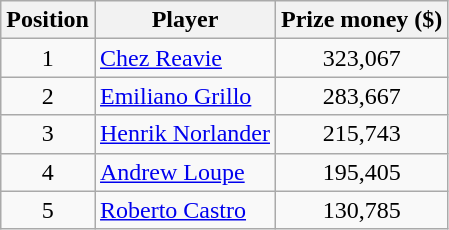<table class="wikitable">
<tr>
<th>Position</th>
<th>Player</th>
<th>Prize money ($)</th>
</tr>
<tr>
<td align=center>1</td>
<td> <a href='#'>Chez Reavie</a></td>
<td align=center>323,067</td>
</tr>
<tr>
<td align=center>2</td>
<td> <a href='#'>Emiliano Grillo</a></td>
<td align=center>283,667</td>
</tr>
<tr>
<td align=center>3</td>
<td> <a href='#'>Henrik Norlander</a></td>
<td align=center>215,743</td>
</tr>
<tr>
<td align=center>4</td>
<td> <a href='#'>Andrew Loupe</a></td>
<td align=center>195,405</td>
</tr>
<tr>
<td align=center>5</td>
<td> <a href='#'>Roberto Castro</a></td>
<td align=center>130,785</td>
</tr>
</table>
